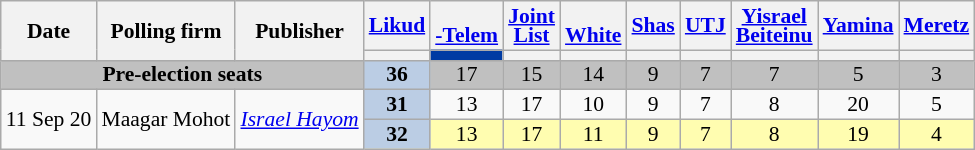<table class="wikitable sortable" style=text-align:center;font-size:90%;line-height:13px>
<tr>
<th rowspan=2>Date</th>
<th rowspan=2>Polling firm</th>
<th rowspan=2>Publisher</th>
<th><a href='#'>Likud</a></th>
<th><a href='#'><br>-Telem</a></th>
<th><a href='#'>Joint<br>List</a></th>
<th><a href='#'><br>White</a></th>
<th><a href='#'>Shas</a></th>
<th><a href='#'>UTJ</a></th>
<th><a href='#'>Yisrael<br>Beiteinu</a></th>
<th><a href='#'>Yamina</a></th>
<th><a href='#'>Meretz</a></th>
</tr>
<tr>
<th style=background:></th>
<th style=background:#003BA3></th>
<th style=background:></th>
<th style=background:></th>
<th style=background:></th>
<th style=background:></th>
<th style=background:></th>
<th style=background:></th>
<th style=background:></th>
</tr>
<tr style=background:silver>
<td colspan=3><strong>Pre-election seats</strong></td>
<td style=background:#BBCDE4><strong>36</strong>	</td>
<td>17					</td>
<td>15					</td>
<td>14					</td>
<td>9					</td>
<td>7					</td>
<td>7					</td>
<td>5					</td>
<td>3					</td>
</tr>
<tr>
<td rowspan=2 data-sort-value=2020-09-11>11 Sep 20</td>
<td rowspan=2>Maagar Mohot</td>
<td rowspan=2><em><a href='#'>Israel Hayom</a></em></td>
<td style=background:#BBCDE4><strong>31</strong>	</td>
<td>13					</td>
<td>17					</td>
<td>10					</td>
<td>9					</td>
<td>7					</td>
<td>8					</td>
<td>20					</td>
<td>5					</td>
</tr>
<tr style=background:#fffdb0>
<td style=background:#BBCDE4><strong>32</strong>	</td>
<td>13					</td>
<td>17					</td>
<td>11					</td>
<td>9					</td>
<td>7					</td>
<td>8					</td>
<td>19					</td>
<td>4					</td>
</tr>
</table>
